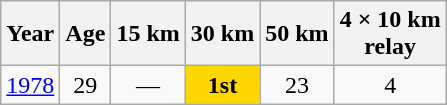<table class="wikitable" style="text-align: center;">
<tr>
<th scope="col">Year</th>
<th scope="col">Age</th>
<th scope="col">15 km</th>
<th scope="col">30 km</th>
<th scope="col">50 km</th>
<th scope="col">4 × 10 km<br>relay</th>
</tr>
<tr>
<td><a href='#'>1978</a></td>
<td>29</td>
<td>—</td>
<td style="background-color: gold;"><strong>1st</strong></td>
<td>23</td>
<td>4</td>
</tr>
</table>
